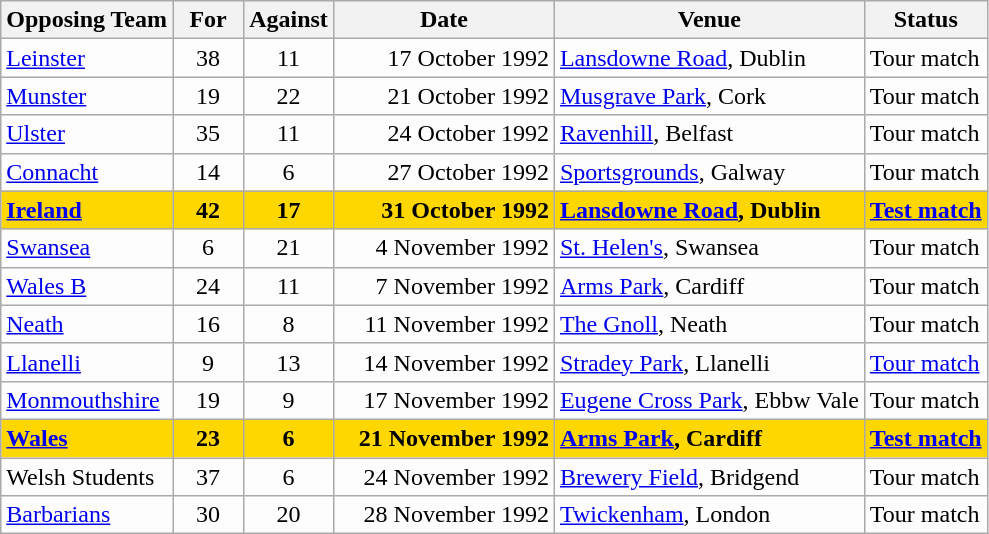<table class=wikitable>
<tr>
<th>Opposing Team</th>
<th>For</th>
<th>Against</th>
<th>Date</th>
<th>Venue</th>
<th>Status</th>
</tr>
<tr bgcolor=#fdfdfd>
<td><a href='#'>Leinster</a></td>
<td align=center width=40>38</td>
<td align=center width=40>11</td>
<td width=140 align=right>17 October 1992</td>
<td><a href='#'>Lansdowne Road</a>, Dublin</td>
<td>Tour match</td>
</tr>
<tr bgcolor=#fdfdfd>
<td><a href='#'>Munster</a></td>
<td align=center width=40>19</td>
<td align=center width=40>22</td>
<td width=140 align=right>21 October 1992</td>
<td><a href='#'>Musgrave Park</a>, Cork</td>
<td>Tour match</td>
</tr>
<tr bgcolor=#fdfdfd>
<td><a href='#'>Ulster</a></td>
<td align=center width=40>35</td>
<td align=center width=40>11</td>
<td width=140 align=right>24 October 1992</td>
<td><a href='#'>Ravenhill</a>, Belfast</td>
<td>Tour match</td>
</tr>
<tr bgcolor=#fdfdfd>
<td><a href='#'>Connacht</a></td>
<td align=center width=40>14</td>
<td align=center width=40>6</td>
<td width=140 align=right>27 October 1992</td>
<td><a href='#'>Sportsgrounds</a>, Galway</td>
<td>Tour match</td>
</tr>
<tr bgcolor=gold>
<td><strong><a href='#'>Ireland</a></strong></td>
<td align=center width=40><strong>42</strong></td>
<td align=center width=40><strong>17</strong></td>
<td width=140 align=right><strong>31 October 1992</strong></td>
<td><strong><a href='#'>Lansdowne Road</a>, Dublin</strong></td>
<td><strong><a href='#'>Test match</a></strong></td>
</tr>
<tr bgcolor=#fdfdfd>
<td><a href='#'>Swansea</a></td>
<td align=center width=40>6</td>
<td align=center width=40>21</td>
<td width=140 align=right>4 November 1992</td>
<td><a href='#'>St. Helen's</a>, Swansea</td>
<td>Tour match</td>
</tr>
<tr bgcolor=#fdfdfd>
<td><a href='#'>Wales B</a></td>
<td align=center width=40>24</td>
<td align=center width=40>11</td>
<td width=140 align=right>7 November 1992</td>
<td><a href='#'>Arms Park</a>, Cardiff</td>
<td>Tour match</td>
</tr>
<tr bgcolor=#fdfdfd>
<td><a href='#'>Neath</a></td>
<td align=center width=40>16</td>
<td align=center width=40>8</td>
<td width=140 align=right>11 November 1992</td>
<td><a href='#'>The Gnoll</a>, Neath</td>
<td>Tour match</td>
</tr>
<tr bgcolor=#fdfdfd>
<td><a href='#'>Llanelli</a></td>
<td align=center width=40>9</td>
<td align=center width=40>13</td>
<td width=140 align=right>14 November 1992</td>
<td><a href='#'>Stradey Park</a>, Llanelli</td>
<td><a href='#'>Tour match</a></td>
</tr>
<tr bgcolor=#fdfdfd>
<td><a href='#'>Monmouthshire</a></td>
<td align=center width=40>19</td>
<td align=center width=40>9</td>
<td width=140 align=right>17 November 1992</td>
<td><a href='#'>Eugene Cross Park</a>, Ebbw Vale</td>
<td>Tour match</td>
</tr>
<tr bgcolor=gold>
<td><strong><a href='#'>Wales</a></strong></td>
<td align=center width=40><strong>23</strong></td>
<td align=center width=40><strong>6</strong></td>
<td width=140 align=right><strong>21 November 1992</strong></td>
<td><strong><a href='#'>Arms Park</a>, Cardiff</strong></td>
<td><strong><a href='#'>Test match</a></strong></td>
</tr>
<tr bgcolor=#fdfdfd>
<td>Welsh Students</td>
<td align=center width=40>37</td>
<td align=center width=40>6</td>
<td width=140 align=right>24 November 1992</td>
<td><a href='#'>Brewery Field</a>, Bridgend</td>
<td>Tour match</td>
</tr>
<tr bgcolor=#fdfdfd>
<td><a href='#'>Barbarians</a></td>
<td align=center width=40>30</td>
<td align=center width=40>20</td>
<td width=140 align=right>28 November 1992</td>
<td><a href='#'>Twickenham</a>, London</td>
<td>Tour match</td>
</tr>
</table>
